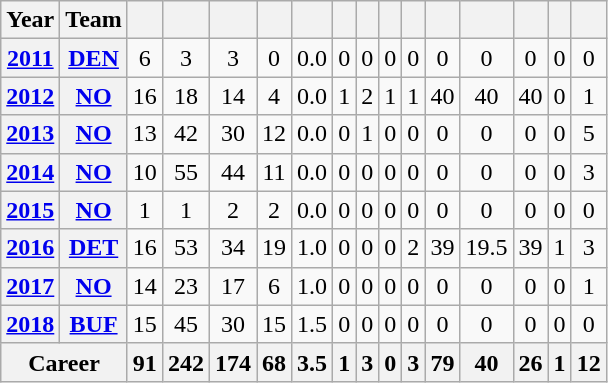<table class="wikitable sortable" style="text-align:center">
<tr>
<th>Year</th>
<th>Team</th>
<th></th>
<th></th>
<th></th>
<th></th>
<th></th>
<th></th>
<th></th>
<th></th>
<th></th>
<th></th>
<th></th>
<th></th>
<th></th>
<th></th>
</tr>
<tr>
<th><a href='#'>2011</a></th>
<th><a href='#'>DEN</a></th>
<td>6</td>
<td>3</td>
<td>3</td>
<td>0</td>
<td>0.0</td>
<td>0</td>
<td>0</td>
<td>0</td>
<td>0</td>
<td>0</td>
<td>0</td>
<td>0</td>
<td>0</td>
<td>0</td>
</tr>
<tr>
<th><a href='#'>2012</a></th>
<th><a href='#'>NO</a></th>
<td>16</td>
<td>18</td>
<td>14</td>
<td>4</td>
<td>0.0</td>
<td>1</td>
<td>2</td>
<td>1</td>
<td>1</td>
<td>40</td>
<td>40</td>
<td>40</td>
<td>0</td>
<td>1</td>
</tr>
<tr>
<th><a href='#'>2013</a></th>
<th><a href='#'>NO</a></th>
<td>13</td>
<td>42</td>
<td>30</td>
<td>12</td>
<td>0.0</td>
<td>0</td>
<td>1</td>
<td>0</td>
<td>0</td>
<td>0</td>
<td>0</td>
<td>0</td>
<td>0</td>
<td>5</td>
</tr>
<tr>
<th><a href='#'>2014</a></th>
<th><a href='#'>NO</a></th>
<td>10</td>
<td>55</td>
<td>44</td>
<td>11</td>
<td>0.0</td>
<td>0</td>
<td>0</td>
<td>0</td>
<td>0</td>
<td>0</td>
<td>0</td>
<td>0</td>
<td>0</td>
<td>3</td>
</tr>
<tr>
<th><a href='#'>2015</a></th>
<th><a href='#'>NO</a></th>
<td>1</td>
<td>1</td>
<td>2</td>
<td>2</td>
<td>0.0</td>
<td>0</td>
<td>0</td>
<td>0</td>
<td>0</td>
<td>0</td>
<td>0</td>
<td>0</td>
<td>0</td>
<td>0</td>
</tr>
<tr>
<th><a href='#'>2016</a></th>
<th><a href='#'>DET</a></th>
<td>16</td>
<td>53</td>
<td>34</td>
<td>19</td>
<td>1.0</td>
<td>0</td>
<td>0</td>
<td>0</td>
<td>2</td>
<td>39</td>
<td>19.5</td>
<td>39</td>
<td>1</td>
<td>3</td>
</tr>
<tr>
<th><a href='#'>2017</a></th>
<th><a href='#'>NO</a></th>
<td>14</td>
<td>23</td>
<td>17</td>
<td>6</td>
<td>1.0</td>
<td>0</td>
<td>0</td>
<td>0</td>
<td>0</td>
<td>0</td>
<td>0</td>
<td>0</td>
<td>0</td>
<td>1</td>
</tr>
<tr>
<th><a href='#'>2018</a></th>
<th><a href='#'>BUF</a></th>
<td>15</td>
<td>45</td>
<td>30</td>
<td>15</td>
<td>1.5</td>
<td>0</td>
<td>0</td>
<td>0</td>
<td>0</td>
<td>0</td>
<td>0</td>
<td>0</td>
<td>0</td>
<td>0</td>
</tr>
<tr class="sortbottom">
<th colspan="2">Career</th>
<th>91</th>
<th>242</th>
<th>174</th>
<th>68</th>
<th>3.5</th>
<th>1</th>
<th>3</th>
<th>0</th>
<th>3</th>
<th>79</th>
<th>40</th>
<th>26</th>
<th>1</th>
<th>12</th>
</tr>
</table>
